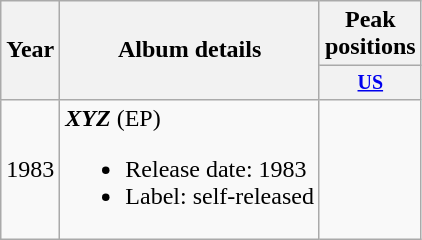<table class="wikitable" style="text-align:center;">
<tr>
<th rowspan="2">Year</th>
<th rowspan="2">Album details</th>
<th colspan="1">Peak positions</th>
</tr>
<tr style="font-size:smaller;">
<th width="60"><a href='#'>US</a></th>
</tr>
<tr>
<td>1983</td>
<td align="left"><strong><em>XYZ</em></strong> (EP)<br><ul><li>Release date: 1983</li><li>Label: self-released</li></ul></td>
<td></td>
</tr>
</table>
